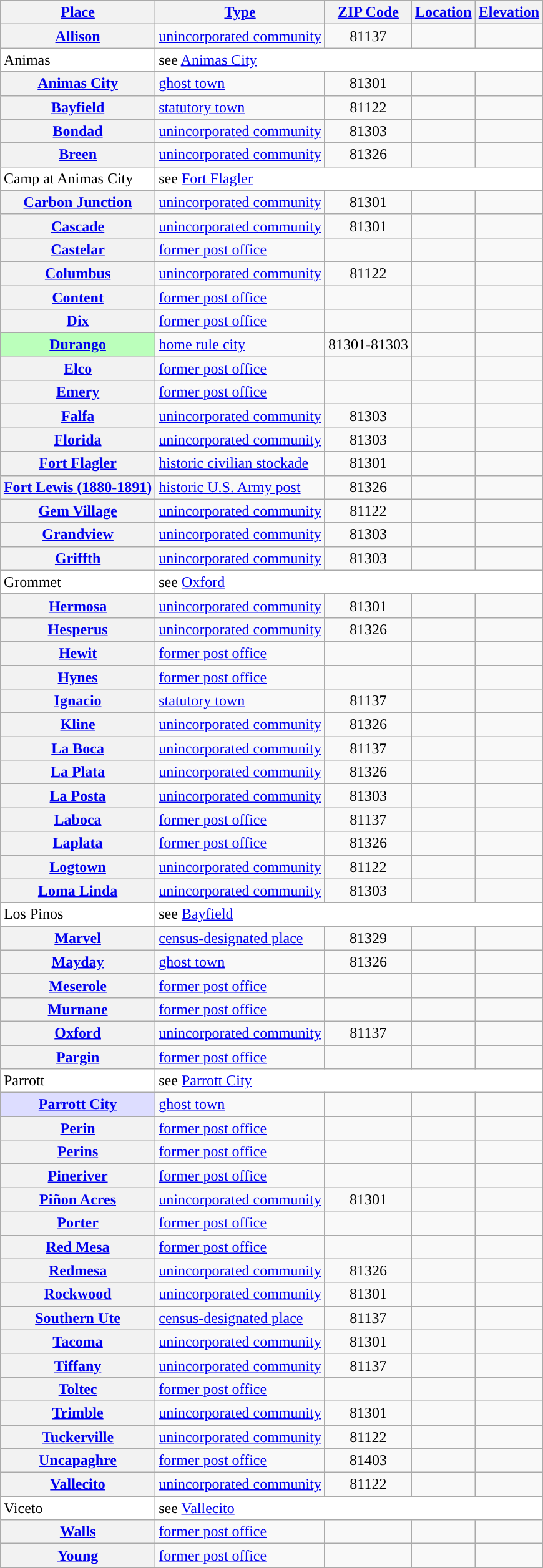<table class="wikitable sortable  plainrowheaders" style="margin:auto;">
<tr>
<th scope=col><a href='#'>Place</a></th>
<th scope=col><a href='#'>Type</a></th>
<th scope=col><a href='#'>ZIP Code</a></th>
<th scope=col><a href='#'>Location</a></th>
<th scope=col><a href='#'>Elevation</a></th>
</tr>
<tr>
<th scope=row><a href='#'>Allison</a></th>
<td><a href='#'>unincorporated community</a></td>
<td align=center>81137</td>
<td></td>
<td align=right></td>
</tr>
<tr bgcolor=white>
<td>Animas</td>
<td colspan=4>see <a href='#'>Animas City</a></td>
</tr>
<tr>
<th scope=row><a href='#'>Animas City</a></th>
<td><a href='#'>ghost town</a></td>
<td align=center>81301</td>
<td></td>
<td align=right></td>
</tr>
<tr>
<th scope=row><a href='#'>Bayfield</a></th>
<td><a href='#'>statutory town</a></td>
<td align=center>81122</td>
<td></td>
<td align=right></td>
</tr>
<tr>
<th scope=row><a href='#'>Bondad</a></th>
<td><a href='#'>unincorporated community</a></td>
<td align=center>81303</td>
<td></td>
<td align=right></td>
</tr>
<tr>
<th scope=row><a href='#'>Breen</a></th>
<td><a href='#'>unincorporated community</a></td>
<td align=center>81326</td>
<td></td>
<td align=right></td>
</tr>
<tr bgcolor=white>
<td>Camp at Animas City</td>
<td colspan=4>see <a href='#'>Fort Flagler</a></td>
</tr>
<tr>
<th scope=row><a href='#'>Carbon Junction</a></th>
<td><a href='#'>unincorporated community</a></td>
<td align=center>81301</td>
<td></td>
<td align=right></td>
</tr>
<tr>
<th scope=row><a href='#'>Cascade</a></th>
<td><a href='#'>unincorporated community</a></td>
<td align=center>81301</td>
<td></td>
<td align=right></td>
</tr>
<tr>
<th scope=row><a href='#'>Castelar</a></th>
<td><a href='#'>former post office</a></td>
<td align=center></td>
<td></td>
<td></td>
</tr>
<tr>
<th scope=row><a href='#'>Columbus</a></th>
<td><a href='#'>unincorporated community</a></td>
<td align=center>81122</td>
<td></td>
<td align=right></td>
</tr>
<tr>
<th scope=row><a href='#'>Content</a></th>
<td><a href='#'>former post office</a></td>
<td align=center></td>
<td></td>
<td></td>
</tr>
<tr>
<th scope=row><a href='#'>Dix</a></th>
<td><a href='#'>former post office</a></td>
<td align=center></td>
<td></td>
<td></td>
</tr>
<tr>
<th scope=row style="background:#BBFFBB;"><a href='#'>Durango</a></th>
<td><a href='#'>home rule city</a></td>
<td align=center>81301-81303</td>
<td></td>
<td align=right></td>
</tr>
<tr>
<th scope=row><a href='#'>Elco</a></th>
<td><a href='#'>former post office</a></td>
<td align=center></td>
<td></td>
<td></td>
</tr>
<tr>
<th scope=row><a href='#'>Emery</a></th>
<td><a href='#'>former post office</a></td>
<td align=center></td>
<td></td>
<td></td>
</tr>
<tr>
<th scope=row><a href='#'>Falfa</a></th>
<td><a href='#'>unincorporated community</a></td>
<td align=center>81303</td>
<td></td>
<td align=right></td>
</tr>
<tr>
<th scope=row><a href='#'>Florida</a></th>
<td><a href='#'>unincorporated community</a></td>
<td align=center>81303</td>
<td></td>
<td align=right></td>
</tr>
<tr>
<th scope=row><a href='#'>Fort Flagler</a></th>
<td><a href='#'>historic civilian stockade</a></td>
<td align=center>81301</td>
<td></td>
<td></td>
</tr>
<tr>
<th scope=row><a href='#'>Fort Lewis (1880-1891)</a></th>
<td><a href='#'>historic U.S. Army post</a></td>
<td align=center>81326</td>
<td></td>
<td></td>
</tr>
<tr>
<th scope=row><a href='#'>Gem Village</a></th>
<td><a href='#'>unincorporated community</a></td>
<td align=center>81122</td>
<td></td>
<td align=right></td>
</tr>
<tr>
<th scope=row><a href='#'>Grandview</a></th>
<td><a href='#'>unincorporated community</a></td>
<td align=center>81303</td>
<td></td>
<td align=right></td>
</tr>
<tr>
<th scope=row><a href='#'>Griffth</a></th>
<td><a href='#'>unincorporated community</a></td>
<td align=center>81303</td>
<td></td>
<td align=right></td>
</tr>
<tr bgcolor=white>
<td>Grommet</td>
<td colspan=4>see <a href='#'>Oxford</a></td>
</tr>
<tr>
<th scope=row><a href='#'>Hermosa</a></th>
<td><a href='#'>unincorporated community</a></td>
<td align=center>81301</td>
<td></td>
<td align=right></td>
</tr>
<tr>
<th scope=row><a href='#'>Hesperus</a></th>
<td><a href='#'>unincorporated community</a></td>
<td align=center>81326</td>
<td></td>
<td align=right></td>
</tr>
<tr>
<th scope=row><a href='#'>Hewit</a></th>
<td><a href='#'>former post office</a></td>
<td align=center></td>
<td></td>
<td></td>
</tr>
<tr>
<th scope=row><a href='#'>Hynes</a></th>
<td><a href='#'>former post office</a></td>
<td align=center></td>
<td></td>
<td></td>
</tr>
<tr>
<th scope=row><a href='#'>Ignacio</a></th>
<td><a href='#'>statutory town</a></td>
<td align=center>81137</td>
<td></td>
<td align=right></td>
</tr>
<tr>
<th scope=row><a href='#'>Kline</a></th>
<td><a href='#'>unincorporated community</a></td>
<td align=center>81326</td>
<td></td>
<td align=right></td>
</tr>
<tr>
<th scope=row><a href='#'>La Boca</a></th>
<td><a href='#'>unincorporated community</a></td>
<td align=center>81137</td>
<td></td>
<td align=right></td>
</tr>
<tr>
<th scope=row><a href='#'>La Plata</a></th>
<td><a href='#'>unincorporated community</a></td>
<td align=center>81326</td>
<td></td>
<td align=right></td>
</tr>
<tr>
<th scope=row><a href='#'>La Posta</a></th>
<td><a href='#'>unincorporated community</a></td>
<td align=center>81303</td>
<td></td>
<td align=right></td>
</tr>
<tr>
<th scope=row><a href='#'>Laboca</a></th>
<td><a href='#'>former post office</a></td>
<td align=center>81137</td>
<td></td>
<td></td>
</tr>
<tr>
<th scope=row><a href='#'>Laplata</a></th>
<td><a href='#'>former post office</a></td>
<td align=center>81326</td>
<td></td>
<td></td>
</tr>
<tr>
<th scope=row><a href='#'>Logtown</a></th>
<td><a href='#'>unincorporated community</a></td>
<td align=center>81122</td>
<td></td>
<td align=right></td>
</tr>
<tr>
<th scope=row><a href='#'>Loma Linda</a></th>
<td><a href='#'>unincorporated community</a></td>
<td align=center>81303</td>
<td></td>
<td align=right></td>
</tr>
<tr bgcolor=white>
<td>Los Pinos</td>
<td colspan=4>see <a href='#'>Bayfield</a></td>
</tr>
<tr>
<th scope=row><a href='#'>Marvel</a></th>
<td><a href='#'>census-designated place</a></td>
<td align=center>81329</td>
<td></td>
<td align=right></td>
</tr>
<tr>
<th scope=row><a href='#'>Mayday</a></th>
<td><a href='#'>ghost town</a></td>
<td align=center>81326</td>
<td></td>
<td align=right></td>
</tr>
<tr>
<th scope=row><a href='#'>Meserole</a></th>
<td><a href='#'>former post office</a></td>
<td align=center></td>
<td></td>
<td></td>
</tr>
<tr>
<th scope=row><a href='#'>Murnane</a></th>
<td><a href='#'>former post office</a></td>
<td align=center></td>
<td></td>
<td></td>
</tr>
<tr>
<th scope=row><a href='#'>Oxford</a></th>
<td><a href='#'>unincorporated community</a></td>
<td align=center>81137</td>
<td></td>
<td align=right></td>
</tr>
<tr>
<th scope=row><a href='#'>Pargin</a></th>
<td><a href='#'>former post office</a></td>
<td align=center></td>
<td></td>
<td></td>
</tr>
<tr bgcolor=white>
<td>Parrott</td>
<td colspan=4>see <a href='#'>Parrott City</a></td>
</tr>
<tr>
<th scope=row style="background:#DDDDFF;"><a href='#'>Parrott City</a></th>
<td><a href='#'>ghost town</a></td>
<td align=center></td>
<td></td>
<td></td>
</tr>
<tr>
<th scope=row><a href='#'>Perin</a></th>
<td><a href='#'>former post office</a></td>
<td align=center></td>
<td></td>
<td></td>
</tr>
<tr>
<th scope=row><a href='#'>Perins</a></th>
<td><a href='#'>former post office</a></td>
<td align=center></td>
<td></td>
<td></td>
</tr>
<tr>
<th scope=row><a href='#'>Pineriver</a></th>
<td><a href='#'>former post office</a></td>
<td align=center></td>
<td></td>
<td></td>
</tr>
<tr>
<th scope=row><a href='#'>Piñon Acres</a></th>
<td><a href='#'>unincorporated community</a></td>
<td align=center>81301</td>
<td></td>
<td align=right></td>
</tr>
<tr>
<th scope=row><a href='#'>Porter</a></th>
<td><a href='#'>former post office</a></td>
<td align=center></td>
<td></td>
<td></td>
</tr>
<tr>
<th scope=row><a href='#'>Red Mesa</a></th>
<td><a href='#'>former post office</a></td>
<td align=center></td>
<td></td>
<td></td>
</tr>
<tr>
<th scope=row><a href='#'>Redmesa</a></th>
<td><a href='#'>unincorporated community</a></td>
<td align=center>81326</td>
<td></td>
<td align=right></td>
</tr>
<tr>
<th scope=row><a href='#'>Rockwood</a></th>
<td><a href='#'>unincorporated community</a></td>
<td align=center>81301</td>
<td></td>
<td align=right></td>
</tr>
<tr>
<th scope=row><a href='#'>Southern Ute</a></th>
<td><a href='#'>census-designated place</a></td>
<td align=center>81137</td>
<td></td>
<td align=right></td>
</tr>
<tr>
<th scope=row><a href='#'>Tacoma</a></th>
<td><a href='#'>unincorporated community</a></td>
<td align=center>81301</td>
<td></td>
<td align=right></td>
</tr>
<tr>
<th scope=row><a href='#'>Tiffany</a></th>
<td><a href='#'>unincorporated community</a></td>
<td align=center>81137</td>
<td></td>
<td align=right></td>
</tr>
<tr>
<th scope=row><a href='#'>Toltec</a></th>
<td><a href='#'>former post office</a></td>
<td align=center></td>
<td></td>
<td></td>
</tr>
<tr>
<th scope=row><a href='#'>Trimble</a></th>
<td><a href='#'>unincorporated community</a></td>
<td align=center>81301</td>
<td></td>
<td align=right></td>
</tr>
<tr>
<th scope=row><a href='#'>Tuckerville</a></th>
<td><a href='#'>unincorporated community</a></td>
<td align=center>81122</td>
<td></td>
<td align=right></td>
</tr>
<tr>
<th scope=row><a href='#'>Uncapaghre</a></th>
<td><a href='#'>former post office</a></td>
<td align=center>81403</td>
<td></td>
<td></td>
</tr>
<tr>
<th scope=row><a href='#'>Vallecito</a></th>
<td><a href='#'>unincorporated community</a></td>
<td align=center>81122</td>
<td></td>
<td align=right></td>
</tr>
<tr bgcolor=white>
<td>Viceto</td>
<td colspan=4>see <a href='#'>Vallecito</a></td>
</tr>
<tr>
<th scope=row><a href='#'>Walls</a></th>
<td><a href='#'>former post office</a></td>
<td align=center></td>
<td></td>
<td></td>
</tr>
<tr>
<th scope=row><a href='#'>Young</a></th>
<td><a href='#'>former post office</a></td>
<td align=center></td>
<td></td>
<td></td>
</tr>
</table>
